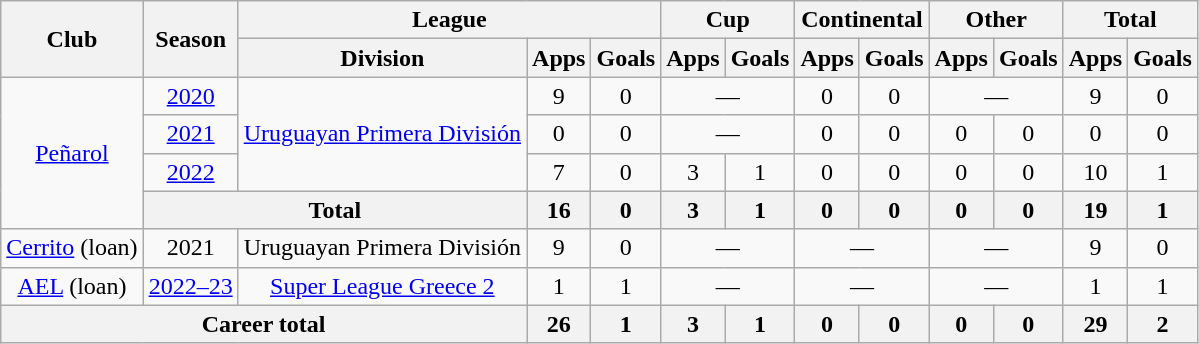<table class="wikitable" Style="text-align: center">
<tr>
<th rowspan="2">Club</th>
<th rowspan="2">Season</th>
<th colspan="3">League</th>
<th colspan="2">Cup</th>
<th colspan="2">Continental</th>
<th colspan="2">Other</th>
<th colspan="2">Total</th>
</tr>
<tr>
<th>Division</th>
<th>Apps</th>
<th>Goals</th>
<th>Apps</th>
<th>Goals</th>
<th>Apps</th>
<th>Goals</th>
<th>Apps</th>
<th>Goals</th>
<th>Apps</th>
<th>Goals</th>
</tr>
<tr>
<td rowspan="4"><a href='#'>Peñarol</a></td>
<td><a href='#'>2020</a></td>
<td rowspan="3"><a href='#'>Uruguayan Primera División</a></td>
<td>9</td>
<td>0</td>
<td colspan="2">—</td>
<td>0</td>
<td>0</td>
<td colspan="2">—</td>
<td>9</td>
<td>0</td>
</tr>
<tr>
<td><a href='#'>2021</a></td>
<td>0</td>
<td>0</td>
<td colspan="2">—</td>
<td>0</td>
<td>0</td>
<td>0</td>
<td>0</td>
<td>0</td>
<td>0</td>
</tr>
<tr>
<td><a href='#'>2022</a></td>
<td>7</td>
<td>0</td>
<td>3</td>
<td>1</td>
<td>0</td>
<td>0</td>
<td>0</td>
<td>0</td>
<td>10</td>
<td>1</td>
</tr>
<tr>
<th colspan="2">Total</th>
<th>16</th>
<th>0</th>
<th>3</th>
<th>1</th>
<th>0</th>
<th>0</th>
<th>0</th>
<th>0</th>
<th>19</th>
<th>1</th>
</tr>
<tr>
<td><a href='#'>Cerrito</a> (loan)</td>
<td>2021</td>
<td>Uruguayan Primera División</td>
<td>9</td>
<td>0</td>
<td colspan="2">—</td>
<td colspan="2">—</td>
<td colspan="2">—</td>
<td>9</td>
<td>0</td>
</tr>
<tr>
<td><a href='#'>AEL</a> (loan)</td>
<td><a href='#'>2022–23</a></td>
<td><a href='#'>Super League Greece 2</a></td>
<td>1</td>
<td>1</td>
<td colspan="2">—</td>
<td colspan="2">—</td>
<td colspan="2">—</td>
<td>1</td>
<td>1</td>
</tr>
<tr>
<th colspan="3">Career total</th>
<th>26</th>
<th>1</th>
<th>3</th>
<th>1</th>
<th>0</th>
<th>0</th>
<th>0</th>
<th>0</th>
<th>29</th>
<th>2</th>
</tr>
</table>
